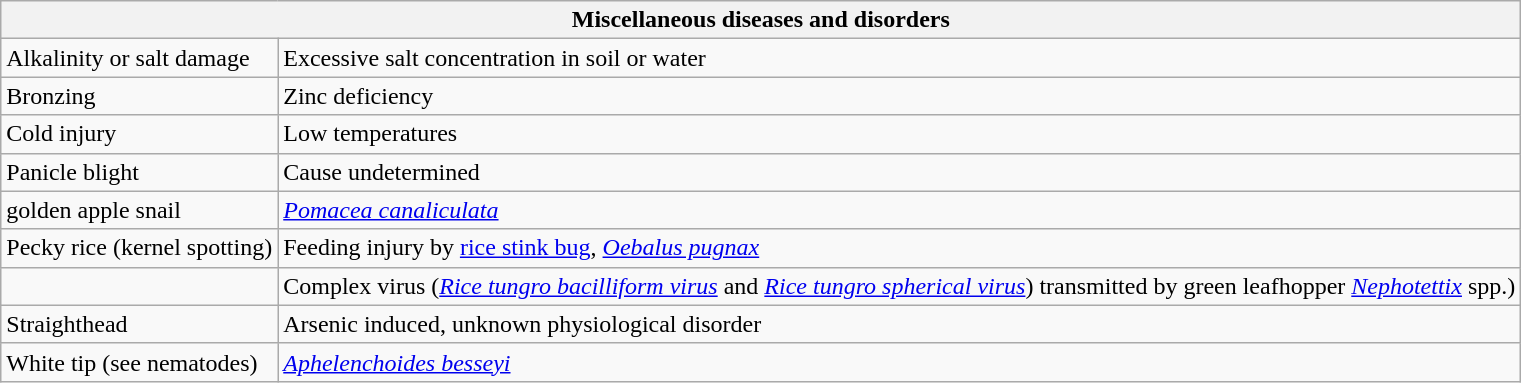<table class="wikitable" style="clear">
<tr>
<th colspan=2>Miscellaneous diseases and disorders<br></th>
</tr>
<tr>
<td>Alkalinity or salt damage</td>
<td>Excessive salt concentration in soil or water</td>
</tr>
<tr>
<td>Bronzing</td>
<td>Zinc deficiency</td>
</tr>
<tr>
<td>Cold injury</td>
<td>Low temperatures</td>
</tr>
<tr ¡↑↓•¶∞>
<td>Panicle blight</td>
<td>Cause undetermined</td>
</tr>
<tr>
<td>golden apple snail</td>
<td><em><a href='#'>Pomacea canaliculata</a></em></td>
</tr>
<tr>
<td>Pecky rice (kernel spotting)</td>
<td>Feeding injury by <a href='#'>rice stink bug</a>, <em><a href='#'>Oebalus pugnax</a></em></td>
</tr>
<tr>
<td></td>
<td>Complex virus (<em><a href='#'>Rice tungro bacilliform virus</a></em> and <em><a href='#'>Rice tungro spherical virus</a></em>) transmitted by green leafhopper <em><a href='#'>Nephotettix</a></em> spp.)</td>
</tr>
<tr>
<td>Straighthead</td>
<td>Arsenic induced, unknown physiological disorder</td>
</tr>
<tr>
<td>White tip (see nematodes)</td>
<td><em><a href='#'>Aphelenchoides besseyi</a></em></td>
</tr>
</table>
